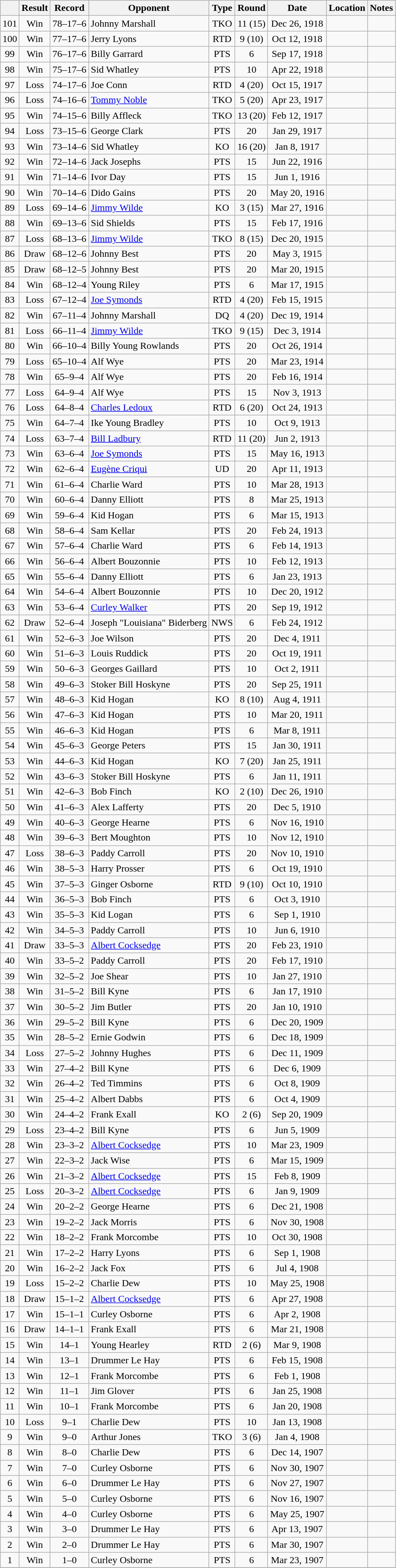<table class="wikitable mw-collapsible" style="text-align:center">
<tr>
<th></th>
<th>Result</th>
<th>Record</th>
<th>Opponent</th>
<th>Type</th>
<th>Round</th>
<th>Date</th>
<th>Location</th>
<th>Notes</th>
</tr>
<tr>
<td>101</td>
<td>Win</td>
<td>78–17–6</td>
<td align=left>Johnny Marshall</td>
<td>TKO</td>
<td>11 (15)</td>
<td>Dec 26, 1918</td>
<td style="text-align:left;"></td>
<td></td>
</tr>
<tr>
<td>100</td>
<td>Win</td>
<td>77–17–6</td>
<td align=left>Jerry Lyons</td>
<td>RTD</td>
<td>9 (10)</td>
<td>Oct 12, 1918</td>
<td style="text-align:left;"></td>
<td></td>
</tr>
<tr>
<td>99</td>
<td>Win</td>
<td>76–17–6</td>
<td align=left>Billy Garrard</td>
<td>PTS</td>
<td>6</td>
<td>Sep 17, 1918</td>
<td style="text-align:left;"></td>
<td></td>
</tr>
<tr>
<td>98</td>
<td>Win</td>
<td>75–17–6</td>
<td align=left>Sid Whatley</td>
<td>PTS</td>
<td>10</td>
<td>Apr 22, 1918</td>
<td style="text-align:left;"></td>
<td></td>
</tr>
<tr>
<td>97</td>
<td>Loss</td>
<td>74–17–6</td>
<td align=left>Joe Conn</td>
<td>RTD</td>
<td>4 (20)</td>
<td>Oct 15, 1917</td>
<td style="text-align:left;"></td>
<td></td>
</tr>
<tr>
<td>96</td>
<td>Loss</td>
<td>74–16–6</td>
<td align=left><a href='#'>Tommy Noble</a></td>
<td>TKO</td>
<td>5 (20)</td>
<td>Apr 23, 1917</td>
<td style="text-align:left;"></td>
<td></td>
</tr>
<tr>
<td>95</td>
<td>Win</td>
<td>74–15–6</td>
<td align=left>Billy Affleck</td>
<td>TKO</td>
<td>13 (20)</td>
<td>Feb 12, 1917</td>
<td style="text-align:left;"></td>
<td></td>
</tr>
<tr>
<td>94</td>
<td>Loss</td>
<td>73–15–6</td>
<td align=left>George Clark</td>
<td>PTS</td>
<td>20</td>
<td>Jan 29, 1917</td>
<td style="text-align:left;"></td>
<td></td>
</tr>
<tr>
<td>93</td>
<td>Win</td>
<td>73–14–6</td>
<td align=left>Sid Whatley</td>
<td>KO</td>
<td>16 (20)</td>
<td>Jan 8, 1917</td>
<td style="text-align:left;"></td>
<td></td>
</tr>
<tr>
<td>92</td>
<td>Win</td>
<td>72–14–6</td>
<td align=left>Jack Josephs</td>
<td>PTS</td>
<td>15</td>
<td>Jun 22, 1916</td>
<td style="text-align:left;"></td>
<td></td>
</tr>
<tr>
<td>91</td>
<td>Win</td>
<td>71–14–6</td>
<td align=left>Ivor Day</td>
<td>PTS</td>
<td>15</td>
<td>Jun 1, 1916</td>
<td style="text-align:left;"></td>
<td></td>
</tr>
<tr>
<td>90</td>
<td>Win</td>
<td>70–14–6</td>
<td align=left>Dido Gains</td>
<td>PTS</td>
<td>20</td>
<td>May 20, 1916</td>
<td style="text-align:left;"></td>
<td></td>
</tr>
<tr>
<td>89</td>
<td>Loss</td>
<td>69–14–6</td>
<td align=left><a href='#'>Jimmy Wilde</a></td>
<td>KO</td>
<td>3 (15)</td>
<td>Mar 27, 1916</td>
<td style="text-align:left;"></td>
<td></td>
</tr>
<tr>
<td>88</td>
<td>Win</td>
<td>69–13–6</td>
<td align=left>Sid Shields</td>
<td>PTS</td>
<td>15</td>
<td>Feb 17, 1916</td>
<td style="text-align:left;"></td>
<td></td>
</tr>
<tr>
<td>87</td>
<td>Loss</td>
<td>68–13–6</td>
<td align=left><a href='#'>Jimmy Wilde</a></td>
<td>TKO</td>
<td>8 (15)</td>
<td>Dec 20, 1915</td>
<td style="text-align:left;"></td>
<td></td>
</tr>
<tr>
<td>86</td>
<td>Draw</td>
<td>68–12–6</td>
<td align=left>Johnny Best</td>
<td>PTS</td>
<td>20</td>
<td>May 3, 1915</td>
<td style="text-align:left;"></td>
<td></td>
</tr>
<tr>
<td>85</td>
<td>Draw</td>
<td>68–12–5</td>
<td align=left>Johnny Best</td>
<td>PTS</td>
<td>20</td>
<td>Mar 20, 1915</td>
<td style="text-align:left;"></td>
<td></td>
</tr>
<tr>
<td>84</td>
<td>Win</td>
<td>68–12–4</td>
<td align=left>Young Riley</td>
<td>PTS</td>
<td>6</td>
<td>Mar 17, 1915</td>
<td style="text-align:left;"></td>
<td></td>
</tr>
<tr>
<td>83</td>
<td>Loss</td>
<td>67–12–4</td>
<td align=left><a href='#'>Joe Symonds</a></td>
<td>RTD</td>
<td>4 (20)</td>
<td>Feb 15, 1915</td>
<td style="text-align:left;"></td>
<td></td>
</tr>
<tr>
<td>82</td>
<td>Win</td>
<td>67–11–4</td>
<td align=left>Johnny Marshall</td>
<td>DQ</td>
<td>4 (20)</td>
<td>Dec 19, 1914</td>
<td style="text-align:left;"></td>
<td></td>
</tr>
<tr>
<td>81</td>
<td>Loss</td>
<td>66–11–4</td>
<td align=left><a href='#'>Jimmy Wilde</a></td>
<td>TKO</td>
<td>9 (15)</td>
<td>Dec 3, 1914</td>
<td style="text-align:left;"></td>
<td style="text-align:left;"></td>
</tr>
<tr>
<td>80</td>
<td>Win</td>
<td>66–10–4</td>
<td align=left>Billy Young Rowlands</td>
<td>PTS</td>
<td>20</td>
<td>Oct 26, 1914</td>
<td style="text-align:left;"></td>
<td></td>
</tr>
<tr>
<td>79</td>
<td>Loss</td>
<td>65–10–4</td>
<td align=left>Alf Wye</td>
<td>PTS</td>
<td>20</td>
<td>Mar 23, 1914</td>
<td style="text-align:left;"></td>
<td></td>
</tr>
<tr>
<td>78</td>
<td>Win</td>
<td>65–9–4</td>
<td align=left>Alf Wye</td>
<td>PTS</td>
<td>20</td>
<td>Feb 16, 1914</td>
<td style="text-align:left;"></td>
<td></td>
</tr>
<tr>
<td>77</td>
<td>Loss</td>
<td>64–9–4</td>
<td align=left>Alf Wye</td>
<td>PTS</td>
<td>15</td>
<td>Nov 3, 1913</td>
<td style="text-align:left;"></td>
<td></td>
</tr>
<tr>
<td>76</td>
<td>Loss</td>
<td>64–8–4</td>
<td align=left><a href='#'>Charles Ledoux</a></td>
<td>RTD</td>
<td>6 (20)</td>
<td>Oct 24, 1913</td>
<td style="text-align:left;"></td>
<td></td>
</tr>
<tr>
<td>75</td>
<td>Win</td>
<td>64–7–4</td>
<td align=left>Ike Young Bradley</td>
<td>PTS</td>
<td>10</td>
<td>Oct 9, 1913</td>
<td style="text-align:left;"></td>
<td></td>
</tr>
<tr>
<td>74</td>
<td>Loss</td>
<td>63–7–4</td>
<td align=left><a href='#'>Bill Ladbury</a></td>
<td>RTD</td>
<td>11 (20)</td>
<td>Jun 2, 1913</td>
<td style="text-align:left;"></td>
<td style="text-align:left;"></td>
</tr>
<tr>
<td>73</td>
<td>Win</td>
<td>63–6–4</td>
<td align=left><a href='#'>Joe Symonds</a></td>
<td>PTS</td>
<td>15</td>
<td>May 16, 1913</td>
<td style="text-align:left;"></td>
<td></td>
</tr>
<tr>
<td>72</td>
<td>Win</td>
<td>62–6–4</td>
<td align=left><a href='#'>Eugène Criqui</a></td>
<td>UD</td>
<td>20</td>
<td>Apr 11, 1913</td>
<td style="text-align:left;"></td>
<td style="text-align:left;"></td>
</tr>
<tr>
<td>71</td>
<td>Win</td>
<td>61–6–4</td>
<td align=left>Charlie Ward</td>
<td>PTS</td>
<td>10</td>
<td>Mar 28, 1913</td>
<td style="text-align:left;"></td>
<td></td>
</tr>
<tr>
<td>70</td>
<td>Win</td>
<td>60–6–4</td>
<td align=left>Danny Elliott</td>
<td>PTS</td>
<td>8</td>
<td>Mar 25, 1913</td>
<td style="text-align:left;"></td>
<td></td>
</tr>
<tr>
<td>69</td>
<td>Win</td>
<td>59–6–4</td>
<td align=left>Kid Hogan</td>
<td>PTS</td>
<td>6</td>
<td>Mar 15, 1913</td>
<td style="text-align:left;"></td>
<td></td>
</tr>
<tr>
<td>68</td>
<td>Win</td>
<td>58–6–4</td>
<td align=left>Sam Kellar</td>
<td>PTS</td>
<td>20</td>
<td>Feb 24, 1913</td>
<td style="text-align:left;"></td>
<td></td>
</tr>
<tr>
<td>67</td>
<td>Win</td>
<td>57–6–4</td>
<td align=left>Charlie Ward</td>
<td>PTS</td>
<td>6</td>
<td>Feb 14, 1913</td>
<td style="text-align:left;"></td>
<td></td>
</tr>
<tr>
<td>66</td>
<td>Win</td>
<td>56–6–4</td>
<td align=left>Albert Bouzonnie</td>
<td>PTS</td>
<td>10</td>
<td>Feb 12, 1913</td>
<td style="text-align:left;"></td>
<td></td>
</tr>
<tr>
<td>65</td>
<td>Win</td>
<td>55–6–4</td>
<td align=left>Danny Elliott</td>
<td>PTS</td>
<td>6</td>
<td>Jan 23, 1913</td>
<td style="text-align:left;"></td>
<td></td>
</tr>
<tr>
<td>64</td>
<td>Win</td>
<td>54–6–4</td>
<td align=left>Albert Bouzonnie</td>
<td>PTS</td>
<td>10</td>
<td>Dec 20, 1912</td>
<td style="text-align:left;"></td>
<td></td>
</tr>
<tr>
<td>63</td>
<td>Win</td>
<td>53–6–4</td>
<td align=left><a href='#'>Curley Walker</a></td>
<td>PTS</td>
<td>20</td>
<td>Sep 19, 1912</td>
<td style="text-align:left;"></td>
<td></td>
</tr>
<tr>
<td>62</td>
<td>Draw</td>
<td>52–6–4</td>
<td align=left>Joseph "Louisiana" Biderberg</td>
<td>NWS</td>
<td>6</td>
<td>Feb 24, 1912</td>
<td style="text-align:left;"></td>
<td></td>
</tr>
<tr>
<td>61</td>
<td>Win</td>
<td>52–6–3</td>
<td align=left>Joe Wilson</td>
<td>PTS</td>
<td>20</td>
<td>Dec 4, 1911</td>
<td style="text-align:left;"></td>
<td style="text-align:left;"></td>
</tr>
<tr>
<td>60</td>
<td>Win</td>
<td>51–6–3</td>
<td align=left>Louis Ruddick</td>
<td>PTS</td>
<td>20</td>
<td>Oct 19, 1911</td>
<td style="text-align:left;"></td>
<td></td>
</tr>
<tr>
<td>59</td>
<td>Win</td>
<td>50–6–3</td>
<td align=left>Georges Gaillard</td>
<td>PTS</td>
<td>10</td>
<td>Oct 2, 1911</td>
<td style="text-align:left;"></td>
<td></td>
</tr>
<tr>
<td>58</td>
<td>Win</td>
<td>49–6–3</td>
<td align=left>Stoker Bill Hoskyne</td>
<td>PTS</td>
<td>20</td>
<td>Sep 25, 1911</td>
<td style="text-align:left;"></td>
<td></td>
</tr>
<tr>
<td>57</td>
<td>Win</td>
<td>48–6–3</td>
<td align=left>Kid Hogan</td>
<td>KO</td>
<td>8 (10)</td>
<td>Aug 4, 1911</td>
<td style="text-align:left;"></td>
<td></td>
</tr>
<tr>
<td>56</td>
<td>Win</td>
<td>47–6–3</td>
<td align=left>Kid Hogan</td>
<td>PTS</td>
<td>10</td>
<td>Mar 20, 1911</td>
<td style="text-align:left;"></td>
<td></td>
</tr>
<tr>
<td>55</td>
<td>Win</td>
<td>46–6–3</td>
<td align=left>Kid Hogan</td>
<td>PTS</td>
<td>6</td>
<td>Mar 8, 1911</td>
<td style="text-align:left;"></td>
<td></td>
</tr>
<tr>
<td>54</td>
<td>Win</td>
<td>45–6–3</td>
<td align=left>George Peters</td>
<td>PTS</td>
<td>15</td>
<td>Jan 30, 1911</td>
<td style="text-align:left;"></td>
<td style="text-align:left;"></td>
</tr>
<tr>
<td>53</td>
<td>Win</td>
<td>44–6–3</td>
<td align=left>Kid Hogan</td>
<td>KO</td>
<td>7 (20)</td>
<td>Jan 25, 1911</td>
<td style="text-align:left;"></td>
<td></td>
</tr>
<tr>
<td>52</td>
<td>Win</td>
<td>43–6–3</td>
<td align=left>Stoker Bill Hoskyne</td>
<td>PTS</td>
<td>6</td>
<td>Jan 11, 1911</td>
<td style="text-align:left;"></td>
<td></td>
</tr>
<tr>
<td>51</td>
<td>Win</td>
<td>42–6–3</td>
<td align=left>Bob Finch</td>
<td>KO</td>
<td>2 (10)</td>
<td>Dec 26, 1910</td>
<td style="text-align:left;"></td>
<td></td>
</tr>
<tr>
<td>50</td>
<td>Win</td>
<td>41–6–3</td>
<td align=left>Alex Lafferty</td>
<td>PTS</td>
<td>20</td>
<td>Dec 5, 1910</td>
<td style="text-align:left;"></td>
<td></td>
</tr>
<tr>
<td>49</td>
<td>Win</td>
<td>40–6–3</td>
<td align=left>George Hearne</td>
<td>PTS</td>
<td>6</td>
<td>Nov 16, 1910</td>
<td style="text-align:left;"></td>
<td></td>
</tr>
<tr>
<td>48</td>
<td>Win</td>
<td>39–6–3</td>
<td align=left>Bert Moughton</td>
<td>PTS</td>
<td>10</td>
<td>Nov 12, 1910</td>
<td style="text-align:left;"></td>
<td></td>
</tr>
<tr>
<td>47</td>
<td>Loss</td>
<td>38–6–3</td>
<td align=left>Paddy Carroll</td>
<td>PTS</td>
<td>20</td>
<td>Nov 10, 1910</td>
<td style="text-align:left;"></td>
<td></td>
</tr>
<tr>
<td>46</td>
<td>Win</td>
<td>38–5–3</td>
<td align=left>Harry Prosser</td>
<td>PTS</td>
<td>6</td>
<td>Oct 19, 1910</td>
<td style="text-align:left;"></td>
<td></td>
</tr>
<tr>
<td>45</td>
<td>Win</td>
<td>37–5–3</td>
<td align=left>Ginger Osborne</td>
<td>RTD</td>
<td>9 (10)</td>
<td>Oct 10, 1910</td>
<td style="text-align:left;"></td>
<td></td>
</tr>
<tr>
<td>44</td>
<td>Win</td>
<td>36–5–3</td>
<td align=left>Bob Finch</td>
<td>PTS</td>
<td>6</td>
<td>Oct 3, 1910</td>
<td style="text-align:left;"></td>
<td></td>
</tr>
<tr>
<td>43</td>
<td>Win</td>
<td>35–5–3</td>
<td align=left>Kid Logan</td>
<td>PTS</td>
<td>6</td>
<td>Sep 1, 1910</td>
<td style="text-align:left;"></td>
<td style="text-align:left;"></td>
</tr>
<tr>
<td>42</td>
<td>Win</td>
<td>34–5–3</td>
<td align=left>Paddy Carroll</td>
<td>PTS</td>
<td>10</td>
<td>Jun 6, 1910</td>
<td style="text-align:left;"></td>
<td></td>
</tr>
<tr>
<td>41</td>
<td>Draw</td>
<td>33–5–3</td>
<td align=left><a href='#'>Albert Cocksedge</a></td>
<td>PTS</td>
<td>20</td>
<td>Feb 23, 1910</td>
<td style="text-align:left;"></td>
<td></td>
</tr>
<tr>
<td>40</td>
<td>Win</td>
<td>33–5–2</td>
<td align=left>Paddy Carroll</td>
<td>PTS</td>
<td>20</td>
<td>Feb 17, 1910</td>
<td style="text-align:left;"></td>
<td></td>
</tr>
<tr>
<td>39</td>
<td>Win</td>
<td>32–5–2</td>
<td align=left>Joe Shear</td>
<td>PTS</td>
<td>10</td>
<td>Jan 27, 1910</td>
<td style="text-align:left;"></td>
<td></td>
</tr>
<tr>
<td>38</td>
<td>Win</td>
<td>31–5–2</td>
<td align=left>Bill Kyne</td>
<td>PTS</td>
<td>6</td>
<td>Jan 17, 1910</td>
<td style="text-align:left;"></td>
<td></td>
</tr>
<tr>
<td>37</td>
<td>Win</td>
<td>30–5–2</td>
<td align=left>Jim Butler</td>
<td>PTS</td>
<td>20</td>
<td>Jan 10, 1910</td>
<td style="text-align:left;"></td>
<td></td>
</tr>
<tr>
<td>36</td>
<td>Win</td>
<td>29–5–2</td>
<td align=left>Bill Kyne</td>
<td>PTS</td>
<td>6</td>
<td>Dec 20, 1909</td>
<td style="text-align:left;"></td>
<td></td>
</tr>
<tr>
<td>35</td>
<td>Win</td>
<td>28–5–2</td>
<td align=left>Ernie Godwin</td>
<td>PTS</td>
<td>6</td>
<td>Dec 18, 1909</td>
<td style="text-align:left;"></td>
<td></td>
</tr>
<tr>
<td>34</td>
<td>Loss</td>
<td>27–5–2</td>
<td align=left>Johnny Hughes</td>
<td>PTS</td>
<td>6</td>
<td>Dec 11, 1909</td>
<td style="text-align:left;"></td>
<td></td>
</tr>
<tr>
<td>33</td>
<td>Win</td>
<td>27–4–2</td>
<td align=left>Bill Kyne</td>
<td>PTS</td>
<td>6</td>
<td>Dec 6, 1909</td>
<td style="text-align:left;"></td>
<td></td>
</tr>
<tr>
<td>32</td>
<td>Win</td>
<td>26–4–2</td>
<td align=left>Ted Timmins</td>
<td>PTS</td>
<td>6</td>
<td>Oct 8, 1909</td>
<td style="text-align:left;"></td>
<td></td>
</tr>
<tr>
<td>31</td>
<td>Win</td>
<td>25–4–2</td>
<td align=left>Albert Dabbs</td>
<td>PTS</td>
<td>6</td>
<td>Oct 4, 1909</td>
<td style="text-align:left;"></td>
<td></td>
</tr>
<tr>
<td>30</td>
<td>Win</td>
<td>24–4–2</td>
<td align=left>Frank Exall</td>
<td>KO</td>
<td>2 (6)</td>
<td>Sep 20, 1909</td>
<td style="text-align:left;"></td>
<td></td>
</tr>
<tr>
<td>29</td>
<td>Loss</td>
<td>23–4–2</td>
<td align=left>Bill Kyne</td>
<td>PTS</td>
<td>6</td>
<td>Jun 5, 1909</td>
<td style="text-align:left;"></td>
<td></td>
</tr>
<tr>
<td>28</td>
<td>Win</td>
<td>23–3–2</td>
<td align=left><a href='#'>Albert Cocksedge</a></td>
<td>PTS</td>
<td>10</td>
<td>Mar 23, 1909</td>
<td style="text-align:left;"></td>
<td></td>
</tr>
<tr>
<td>27</td>
<td>Win</td>
<td>22–3–2</td>
<td align=left>Jack Wise</td>
<td>PTS</td>
<td>6</td>
<td>Mar 15, 1909</td>
<td style="text-align:left;"></td>
<td></td>
</tr>
<tr>
<td>26</td>
<td>Win</td>
<td>21–3–2</td>
<td align=left><a href='#'>Albert Cocksedge</a></td>
<td>PTS</td>
<td>15</td>
<td>Feb 8, 1909</td>
<td style="text-align:left;"></td>
<td style="text-align:left;"></td>
</tr>
<tr>
<td>25</td>
<td>Loss</td>
<td>20–3–2</td>
<td align=left><a href='#'>Albert Cocksedge</a></td>
<td>PTS</td>
<td>6</td>
<td>Jan 9, 1909</td>
<td style="text-align:left;"></td>
<td></td>
</tr>
<tr>
<td>24</td>
<td>Win</td>
<td>20–2–2</td>
<td align=left>George Hearne</td>
<td>PTS</td>
<td>6</td>
<td>Dec 21, 1908</td>
<td style="text-align:left;"></td>
<td></td>
</tr>
<tr>
<td>23</td>
<td>Win</td>
<td>19–2–2</td>
<td align=left>Jack Morris</td>
<td>PTS</td>
<td>6</td>
<td>Nov 30, 1908</td>
<td style="text-align:left;"></td>
<td></td>
</tr>
<tr>
<td>22</td>
<td>Win</td>
<td>18–2–2</td>
<td align=left>Frank Morcombe</td>
<td>PTS</td>
<td>10</td>
<td>Oct 30, 1908</td>
<td style="text-align:left;"></td>
<td></td>
</tr>
<tr>
<td>21</td>
<td>Win</td>
<td>17–2–2</td>
<td align=left>Harry Lyons</td>
<td>PTS</td>
<td>6</td>
<td>Sep 1, 1908</td>
<td style="text-align:left;"></td>
<td style="text-align:left;"></td>
</tr>
<tr>
<td>20</td>
<td>Win</td>
<td>16–2–2</td>
<td align=left>Jack Fox</td>
<td>PTS</td>
<td>6</td>
<td>Jul 4, 1908</td>
<td style="text-align:left;"></td>
<td></td>
</tr>
<tr>
<td>19</td>
<td>Loss</td>
<td>15–2–2</td>
<td align=left>Charlie Dew</td>
<td>PTS</td>
<td>10</td>
<td>May 25, 1908</td>
<td style="text-align:left;"></td>
<td></td>
</tr>
<tr>
<td>18</td>
<td>Draw</td>
<td>15–1–2</td>
<td align=left><a href='#'>Albert Cocksedge</a></td>
<td>PTS</td>
<td>6</td>
<td>Apr 27, 1908</td>
<td style="text-align:left;"></td>
<td></td>
</tr>
<tr>
<td>17</td>
<td>Win</td>
<td>15–1–1</td>
<td align=left>Curley Osborne</td>
<td>PTS</td>
<td>6</td>
<td>Apr 2, 1908</td>
<td style="text-align:left;"></td>
<td></td>
</tr>
<tr>
<td>16</td>
<td>Draw</td>
<td>14–1–1</td>
<td align=left>Frank Exall</td>
<td>PTS</td>
<td>6</td>
<td>Mar 21, 1908</td>
<td style="text-align:left;"></td>
<td></td>
</tr>
<tr>
<td>15</td>
<td>Win</td>
<td>14–1</td>
<td align=left>Young Hearley</td>
<td>RTD</td>
<td>2 (6)</td>
<td>Mar 9, 1908</td>
<td style="text-align:left;"></td>
<td></td>
</tr>
<tr>
<td>14</td>
<td>Win</td>
<td>13–1</td>
<td align=left>Drummer Le Hay</td>
<td>PTS</td>
<td>6</td>
<td>Feb 15, 1908</td>
<td style="text-align:left;"></td>
<td></td>
</tr>
<tr>
<td>13</td>
<td>Win</td>
<td>12–1</td>
<td align=left>Frank Morcombe</td>
<td>PTS</td>
<td>6</td>
<td>Feb 1, 1908</td>
<td style="text-align:left;"></td>
<td></td>
</tr>
<tr>
<td>12</td>
<td>Win</td>
<td>11–1</td>
<td align=left>Jim Glover</td>
<td>PTS</td>
<td>6</td>
<td>Jan 25, 1908</td>
<td style="text-align:left;"></td>
<td></td>
</tr>
<tr>
<td>11</td>
<td>Win</td>
<td>10–1</td>
<td align=left>Frank Morcombe</td>
<td>PTS</td>
<td>6</td>
<td>Jan 20, 1908</td>
<td style="text-align:left;"></td>
<td></td>
</tr>
<tr>
<td>10</td>
<td>Loss</td>
<td>9–1</td>
<td align=left>Charlie Dew</td>
<td>PTS</td>
<td>10</td>
<td>Jan 13, 1908</td>
<td style="text-align:left;"></td>
<td></td>
</tr>
<tr>
<td>9</td>
<td>Win</td>
<td>9–0</td>
<td align=left>Arthur Jones</td>
<td>TKO</td>
<td>3 (6)</td>
<td>Jan 4, 1908</td>
<td style="text-align:left;"></td>
<td></td>
</tr>
<tr>
<td>8</td>
<td>Win</td>
<td>8–0</td>
<td align=left>Charlie Dew</td>
<td>PTS</td>
<td>6</td>
<td>Dec 14, 1907</td>
<td style="text-align:left;"></td>
<td></td>
</tr>
<tr>
<td>7</td>
<td>Win</td>
<td>7–0</td>
<td align=left>Curley Osborne</td>
<td>PTS</td>
<td>6</td>
<td>Nov 30, 1907</td>
<td style="text-align:left;"></td>
<td></td>
</tr>
<tr>
<td>6</td>
<td>Win</td>
<td>6–0</td>
<td align=left>Drummer Le Hay</td>
<td>PTS</td>
<td>6</td>
<td>Nov 27, 1907</td>
<td style="text-align:left;"></td>
<td></td>
</tr>
<tr>
<td>5</td>
<td>Win</td>
<td>5–0</td>
<td align=left>Curley Osborne</td>
<td>PTS</td>
<td>6</td>
<td>Nov 16, 1907</td>
<td style="text-align:left;"></td>
<td></td>
</tr>
<tr>
<td>4</td>
<td>Win</td>
<td>4–0</td>
<td align=left>Curley Osborne</td>
<td>PTS</td>
<td>6</td>
<td>May 25, 1907</td>
<td style="text-align:left;"></td>
<td></td>
</tr>
<tr>
<td>3</td>
<td>Win</td>
<td>3–0</td>
<td align=left>Drummer Le Hay</td>
<td>PTS</td>
<td>6</td>
<td>Apr 13, 1907</td>
<td style="text-align:left;"></td>
<td></td>
</tr>
<tr>
<td>2</td>
<td>Win</td>
<td>2–0</td>
<td align=left>Drummer Le Hay</td>
<td>PTS</td>
<td>6</td>
<td>Mar 30, 1907</td>
<td style="text-align:left;"></td>
<td></td>
</tr>
<tr>
<td>1</td>
<td>Win</td>
<td>1–0</td>
<td align=left>Curley Osborne</td>
<td>PTS</td>
<td>6</td>
<td>Mar 23, 1907</td>
<td style="text-align:left;"></td>
<td></td>
</tr>
<tr>
</tr>
</table>
